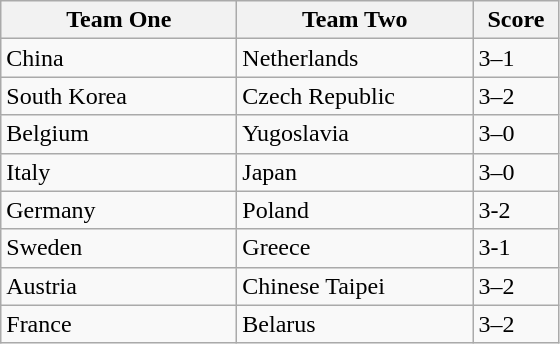<table class="wikitable">
<tr>
<th width=150>Team One</th>
<th width=150>Team Two</th>
<th width=50>Score</th>
</tr>
<tr>
<td>China</td>
<td>Netherlands</td>
<td>3–1</td>
</tr>
<tr>
<td>South Korea</td>
<td>Czech Republic</td>
<td>3–2</td>
</tr>
<tr>
<td>Belgium</td>
<td>Yugoslavia</td>
<td>3–0</td>
</tr>
<tr>
<td>Italy</td>
<td>Japan</td>
<td>3–0</td>
</tr>
<tr>
<td>Germany</td>
<td>Poland</td>
<td>3-2</td>
</tr>
<tr>
<td>Sweden</td>
<td>Greece</td>
<td>3-1</td>
</tr>
<tr>
<td>Austria</td>
<td>Chinese Taipei</td>
<td>3–2</td>
</tr>
<tr>
<td>France</td>
<td>Belarus</td>
<td>3–2</td>
</tr>
</table>
